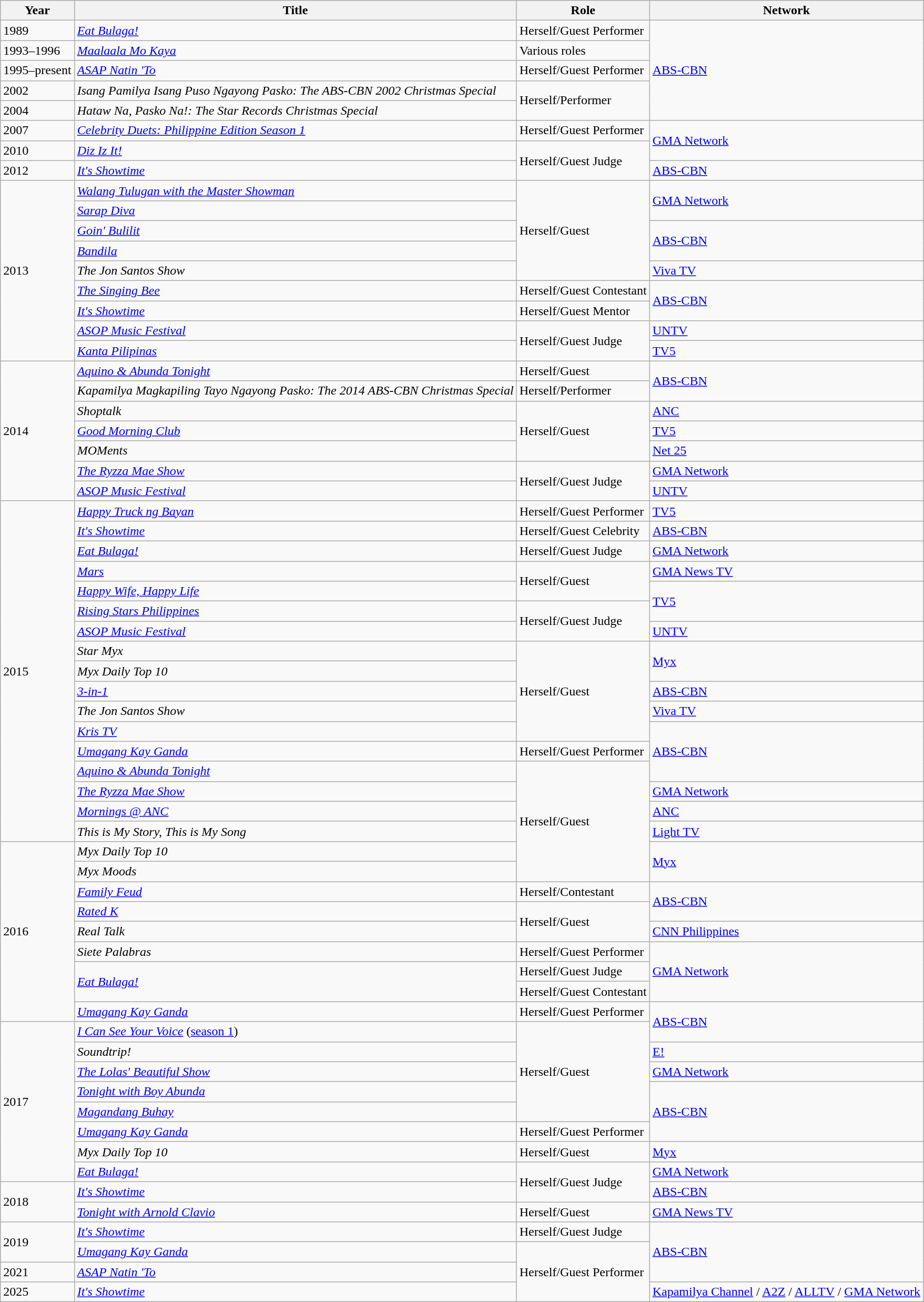<table class="wikitable">
<tr>
<th>Year</th>
<th>Title</th>
<th>Role</th>
<th>Network</th>
</tr>
<tr>
<td>1989</td>
<td><em><a href='#'>Eat Bulaga!</a></em></td>
<td>Herself/Guest Performer</td>
<td rowspan="5"><a href='#'>ABS-CBN</a></td>
</tr>
<tr>
<td>1993–1996</td>
<td><em><a href='#'>Maalaala Mo Kaya</a></em></td>
<td>Various roles</td>
</tr>
<tr>
<td>1995–present</td>
<td><em><a href='#'>ASAP Natin 'To</a></em></td>
<td>Herself/Guest Performer</td>
</tr>
<tr>
<td>2002</td>
<td><em>Isang Pamilya Isang Puso Ngayong Pasko: The ABS-CBN 2002 Christmas Special</em></td>
<td rowspan="2">Herself/Performer</td>
</tr>
<tr>
<td>2004</td>
<td><em>Hataw Na, Pasko Na!: The Star Records Christmas Special</em></td>
</tr>
<tr>
<td>2007</td>
<td><em><a href='#'>Celebrity Duets: Philippine Edition Season 1</a></em></td>
<td>Herself/Guest Performer</td>
<td rowspan="2"><a href='#'>GMA Network</a></td>
</tr>
<tr>
<td>2010</td>
<td><em><a href='#'>Diz Iz It!</a></em></td>
<td rowspan="2">Herself/Guest Judge</td>
</tr>
<tr>
<td>2012</td>
<td><em><a href='#'>It's Showtime</a></em></td>
<td><a href='#'>ABS-CBN</a></td>
</tr>
<tr>
<td rowspan="9">2013</td>
<td><em><a href='#'>Walang Tulugan with the Master Showman</a></em></td>
<td rowspan="5">Herself/Guest</td>
<td rowspan="2"><a href='#'>GMA Network</a></td>
</tr>
<tr>
<td><em><a href='#'>Sarap Diva</a></em></td>
</tr>
<tr>
<td><em><a href='#'>Goin' Bulilit</a></em></td>
<td rowspan="2"><a href='#'>ABS-CBN</a></td>
</tr>
<tr>
<td><em><a href='#'>Bandila</a></em></td>
</tr>
<tr>
<td><em>The Jon Santos Show</em></td>
<td><a href='#'>Viva TV</a></td>
</tr>
<tr>
<td><em><a href='#'>The Singing Bee</a></em></td>
<td>Herself/Guest Contestant</td>
<td rowspan="2"><a href='#'>ABS-CBN</a></td>
</tr>
<tr>
<td><em><a href='#'>It's Showtime</a></em></td>
<td>Herself/Guest Mentor</td>
</tr>
<tr>
<td><em><a href='#'>ASOP Music Festival</a></em></td>
<td rowspan="2">Herself/Guest Judge</td>
<td><a href='#'>UNTV</a></td>
</tr>
<tr>
<td><em><a href='#'>Kanta Pilipinas</a></em></td>
<td><a href='#'>TV5</a></td>
</tr>
<tr>
<td rowspan="7">2014</td>
<td><em><a href='#'>Aquino & Abunda Tonight</a></em></td>
<td>Herself/Guest</td>
<td rowspan="2"><a href='#'>ABS-CBN</a></td>
</tr>
<tr>
<td><em>Kapamilya Magkapiling Tayo Ngayong Pasko: The 2014 ABS-CBN Christmas Special</em></td>
<td>Herself/Performer</td>
</tr>
<tr>
<td><em>Shoptalk</em></td>
<td rowspan="3">Herself/Guest</td>
<td><a href='#'>ANC</a></td>
</tr>
<tr>
<td><em><a href='#'>Good Morning Club</a></em></td>
<td><a href='#'>TV5</a></td>
</tr>
<tr>
<td><em>MOMents</em></td>
<td><a href='#'>Net 25</a></td>
</tr>
<tr>
<td><em><a href='#'>The Ryzza Mae Show</a></em></td>
<td rowspan="2">Herself/Guest Judge</td>
<td><a href='#'>GMA Network</a></td>
</tr>
<tr>
<td><em><a href='#'>ASOP Music Festival</a></em></td>
<td><a href='#'>UNTV</a></td>
</tr>
<tr>
<td rowspan="18">2015</td>
<td><em><a href='#'>Happy Truck ng Bayan</a></em></td>
<td rowspan="2">Herself/Guest Performer</td>
<td><a href='#'>TV5</a></td>
</tr>
<tr>
<td rowspan="2"><em><a href='#'>It's Showtime</a></em></td>
<td rowspan="2"><a href='#'>ABS-CBN</a></td>
</tr>
<tr>
<td>Herself/Guest Celebrity</td>
</tr>
<tr>
<td><em><a href='#'>Eat Bulaga!</a></em></td>
<td>Herself/Guest Judge</td>
<td><a href='#'>GMA Network</a></td>
</tr>
<tr>
<td><em><a href='#'>Mars</a></em></td>
<td rowspan="2">Herself/Guest</td>
<td><a href='#'>GMA News TV</a></td>
</tr>
<tr>
<td><em><a href='#'>Happy Wife, Happy Life</a></em></td>
<td rowspan="2"><a href='#'>TV5</a></td>
</tr>
<tr>
<td><em><a href='#'>Rising Stars Philippines</a></em></td>
<td rowspan="2">Herself/Guest Judge</td>
</tr>
<tr>
<td><em><a href='#'>ASOP Music Festival</a></em></td>
<td><a href='#'>UNTV</a></td>
</tr>
<tr>
<td><em>Star Myx</em></td>
<td rowspan="5">Herself/Guest</td>
<td rowspan="2"><a href='#'>Myx</a></td>
</tr>
<tr>
<td><em>Myx Daily Top 10</em></td>
</tr>
<tr>
<td><em><a href='#'>3-in-1</a></em></td>
<td><a href='#'>ABS-CBN</a></td>
</tr>
<tr>
<td><em>The Jon Santos Show</em></td>
<td><a href='#'>Viva TV</a></td>
</tr>
<tr>
<td><em><a href='#'>Kris TV</a></em></td>
<td rowspan="3"><a href='#'>ABS-CBN</a></td>
</tr>
<tr>
<td><em><a href='#'>Umagang Kay Ganda</a></em></td>
<td>Herself/Guest Performer</td>
</tr>
<tr>
<td><em><a href='#'>Aquino & Abunda Tonight</a></em></td>
<td rowspan="6">Herself/Guest</td>
</tr>
<tr>
<td><em><a href='#'>The Ryzza Mae Show</a></em></td>
<td><a href='#'>GMA Network</a></td>
</tr>
<tr>
<td><em><a href='#'>Mornings @ ANC</a></em></td>
<td><a href='#'>ANC</a></td>
</tr>
<tr>
<td><em>This is My Story, This is My Song</em></td>
<td><a href='#'>Light TV</a></td>
</tr>
<tr>
<td rowspan="9">2016</td>
<td><em>Myx Daily Top 10</em></td>
<td rowspan="2"><a href='#'>Myx</a></td>
</tr>
<tr>
<td><em>Myx Moods</em></td>
</tr>
<tr>
<td><em><a href='#'>Family Feud</a></em></td>
<td>Herself/Contestant</td>
<td rowspan="2"><a href='#'>ABS-CBN</a></td>
</tr>
<tr>
<td><em><a href='#'>Rated K</a></em></td>
<td rowspan="2">Herself/Guest</td>
</tr>
<tr>
<td><em>Real Talk</em></td>
<td><a href='#'>CNN Philippines</a></td>
</tr>
<tr>
<td><em>Siete Palabras</em></td>
<td>Herself/Guest Performer</td>
<td rowspan="3"><a href='#'>GMA Network</a></td>
</tr>
<tr>
<td rowspan="2"><em><a href='#'>Eat Bulaga!</a></em></td>
<td>Herself/Guest Judge</td>
</tr>
<tr>
<td>Herself/Guest Contestant</td>
</tr>
<tr>
<td><em><a href='#'>Umagang Kay Ganda</a></em></td>
<td>Herself/Guest Performer</td>
<td rowspan="2"><a href='#'>ABS-CBN</a></td>
</tr>
<tr>
<td rowspan="8">2017</td>
<td><em><a href='#'>I Can See Your Voice</a></em> (<a href='#'>season 1</a>)</td>
<td rowspan="5">Herself/Guest</td>
</tr>
<tr>
<td><em>Soundtrip!</em></td>
<td><a href='#'>E!</a></td>
</tr>
<tr>
<td><em><a href='#'>The Lolas' Beautiful Show</a></em></td>
<td><a href='#'>GMA Network</a></td>
</tr>
<tr>
<td><em><a href='#'>Tonight with Boy Abunda</a></em></td>
<td rowspan="3"><a href='#'>ABS-CBN</a></td>
</tr>
<tr>
<td><em><a href='#'>Magandang Buhay</a></em></td>
</tr>
<tr>
<td><em><a href='#'>Umagang Kay Ganda</a></em></td>
<td>Herself/Guest Performer</td>
</tr>
<tr>
<td><em>Myx Daily Top 10</em></td>
<td>Herself/Guest</td>
<td><a href='#'>Myx</a></td>
</tr>
<tr>
<td><em><a href='#'>Eat Bulaga!</a></em></td>
<td rowspan="2">Herself/Guest Judge</td>
<td><a href='#'>GMA Network</a></td>
</tr>
<tr>
<td rowspan="2">2018</td>
<td><em><a href='#'>It's Showtime</a></em></td>
<td><a href='#'>ABS-CBN</a></td>
</tr>
<tr>
<td><em><a href='#'>Tonight with Arnold Clavio</a></em></td>
<td>Herself/Guest</td>
<td><a href='#'>GMA News TV</a></td>
</tr>
<tr>
<td rowspan="3">2019</td>
<td rowspan="2"><em><a href='#'>It's Showtime</a></em></td>
<td>Herself/Guest Judge</td>
<td rowspan="4"><a href='#'>ABS-CBN</a></td>
</tr>
<tr>
<td rowspan="4">Herself/Guest Performer</td>
</tr>
<tr>
<td><em><a href='#'>Umagang Kay Ganda</a></em></td>
</tr>
<tr>
<td>2021</td>
<td><em><a href='#'>ASAP Natin 'To</a></em></td>
</tr>
<tr>
<td>2025</td>
<td><em><a href='#'>It's Showtime</a></em></td>
<td><a href='#'>Kapamilya Channel</a> / <a href='#'>A2Z</a> / <a href='#'>ALLTV</a> / <a href='#'>GMA Network</a></td>
</tr>
</table>
